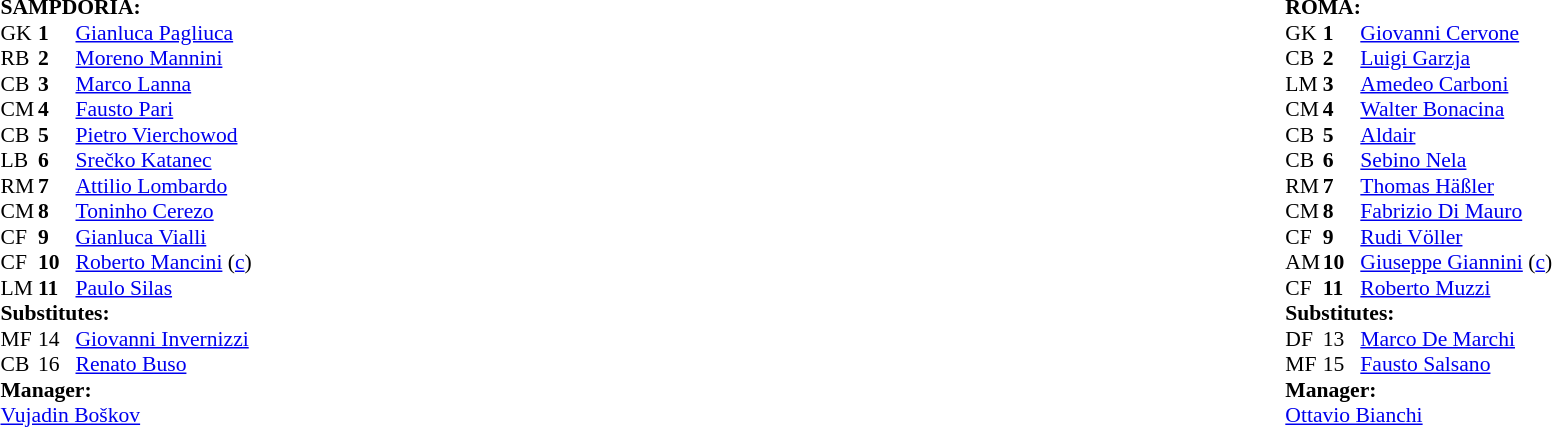<table width="100%">
<tr>
<td valign="top" width="50%"><br><table style="font-size: 90%" cellspacing="0" cellpadding="0">
<tr>
<td colspan="4"><strong>SAMPDORIA:</strong></td>
</tr>
<tr>
<th width="25"></th>
<th width="25"></th>
</tr>
<tr>
<td>GK</td>
<td><strong>1</strong></td>
<td> <a href='#'>Gianluca Pagliuca</a></td>
</tr>
<tr>
<td>RB</td>
<td><strong>2</strong></td>
<td> <a href='#'>Moreno Mannini</a></td>
</tr>
<tr>
<td>CB</td>
<td><strong>3</strong></td>
<td> <a href='#'>Marco Lanna</a></td>
</tr>
<tr>
<td>CM</td>
<td><strong>4</strong></td>
<td> <a href='#'>Fausto Pari</a></td>
</tr>
<tr>
<td>CB</td>
<td><strong>5</strong></td>
<td> <a href='#'>Pietro Vierchowod</a></td>
</tr>
<tr>
<td>LB</td>
<td><strong>6</strong></td>
<td> <a href='#'>Srečko Katanec</a></td>
</tr>
<tr>
<td>RM</td>
<td><strong>7</strong></td>
<td> <a href='#'>Attilio Lombardo</a></td>
<td></td>
<td></td>
</tr>
<tr>
<td>CM</td>
<td><strong>8</strong></td>
<td> <a href='#'>Toninho Cerezo</a></td>
<td></td>
<td></td>
</tr>
<tr>
<td>CF</td>
<td><strong>9</strong></td>
<td> <a href='#'>Gianluca Vialli</a></td>
</tr>
<tr>
<td>CF</td>
<td><strong>10</strong></td>
<td> <a href='#'>Roberto Mancini</a> (<a href='#'>c</a>)</td>
</tr>
<tr>
<td>LM</td>
<td><strong>11</strong></td>
<td> <a href='#'>Paulo Silas</a></td>
</tr>
<tr>
<td colspan=4><strong>Substitutes:</strong></td>
</tr>
<tr>
<td>MF</td>
<td>14</td>
<td> <a href='#'>Giovanni Invernizzi</a></td>
<td></td>
<td></td>
</tr>
<tr>
<td>CB</td>
<td>16</td>
<td> <a href='#'>Renato Buso</a></td>
<td></td>
<td></td>
</tr>
<tr>
<td colspan=4><strong>Manager:</strong></td>
</tr>
<tr>
<td colspan="4"> <a href='#'>Vujadin Boškov</a></td>
</tr>
</table>
</td>
<td valign="top"></td>
<td valign="top" width="50%"><br><table style="font-size: 90%" cellspacing="0" cellpadding="0" align=center>
<tr>
<td colspan="4"><strong>ROMA:</strong></td>
</tr>
<tr>
<th width="25"></th>
<th width="25"></th>
</tr>
<tr>
<td>GK</td>
<td><strong>1</strong></td>
<td> <a href='#'>Giovanni Cervone</a></td>
</tr>
<tr>
<td>CB</td>
<td><strong>2</strong></td>
<td> <a href='#'>Luigi Garzja</a></td>
</tr>
<tr>
<td>LM</td>
<td><strong>3</strong></td>
<td> <a href='#'>Amedeo Carboni</a></td>
</tr>
<tr>
<td>CM</td>
<td><strong>4</strong></td>
<td> <a href='#'>Walter Bonacina</a></td>
</tr>
<tr>
<td>CB</td>
<td><strong>5</strong></td>
<td> <a href='#'>Aldair</a></td>
</tr>
<tr>
<td>CB</td>
<td><strong>6</strong></td>
<td> <a href='#'>Sebino Nela</a></td>
</tr>
<tr>
<td>RM</td>
<td><strong>7</strong></td>
<td> <a href='#'>Thomas Häßler</a></td>
</tr>
<tr>
<td>CM</td>
<td><strong>8</strong></td>
<td> <a href='#'>Fabrizio Di Mauro</a></td>
<td></td>
<td></td>
</tr>
<tr>
<td>CF</td>
<td><strong>9</strong></td>
<td> <a href='#'>Rudi Völler</a></td>
<td></td>
<td></td>
</tr>
<tr>
<td>AM</td>
<td><strong>10</strong></td>
<td> <a href='#'>Giuseppe Giannini</a> (<a href='#'>c</a>)</td>
</tr>
<tr>
<td>CF</td>
<td><strong>11</strong></td>
<td> <a href='#'>Roberto Muzzi</a></td>
</tr>
<tr>
<td colspan=4><strong>Substitutes:</strong></td>
</tr>
<tr>
<td>DF</td>
<td>13</td>
<td> <a href='#'>Marco De Marchi</a></td>
<td></td>
<td></td>
</tr>
<tr>
<td>MF</td>
<td>15</td>
<td> <a href='#'>Fausto Salsano</a></td>
<td></td>
<td></td>
</tr>
<tr>
<td colspan=4><strong>Manager:</strong></td>
</tr>
<tr>
<td colspan="4"> <a href='#'>Ottavio Bianchi</a></td>
</tr>
<tr>
</tr>
</table>
</td>
</tr>
</table>
